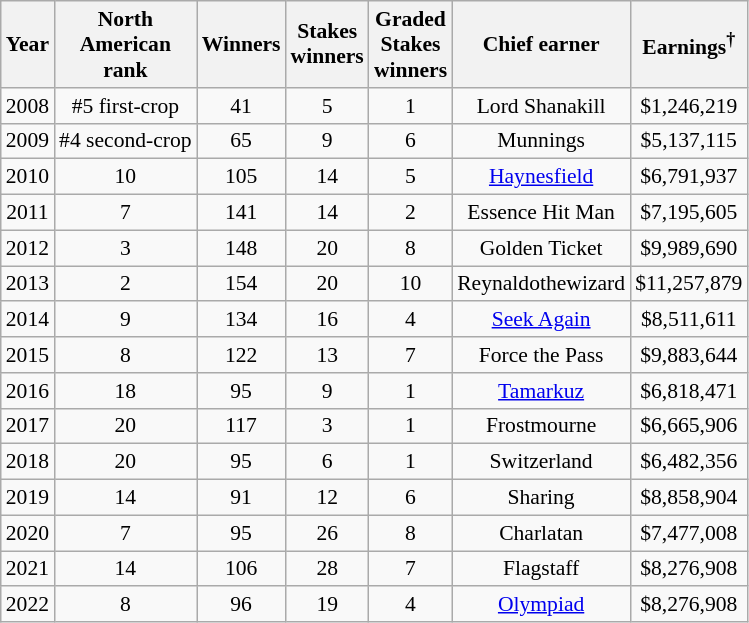<table class="wikitable sortable" style="text-align:center; font-size:90%">
<tr>
<th scope="col">Year</th>
<th scope="col">North <br>American <br>rank</th>
<th scope="col">Winners</th>
<th scope="col">Stakes <br>winners</th>
<th scope="col">Graded <br>Stakes <br>winners</th>
<th scope="col">Chief earner</th>
<th scope="col">Earnings<sup>†</sup></th>
</tr>
<tr>
<td>2008</td>
<td>#5 first-crop</td>
<td>41</td>
<td>5</td>
<td>1</td>
<td>Lord Shanakill</td>
<td>$1,246,219</td>
</tr>
<tr>
<td>2009</td>
<td>#4 second-crop</td>
<td>65</td>
<td>9</td>
<td>6</td>
<td>Munnings</td>
<td>$5,137,115</td>
</tr>
<tr>
<td>2010</td>
<td>10</td>
<td>105</td>
<td>14</td>
<td>5</td>
<td><a href='#'>Haynesfield</a></td>
<td>$6,791,937</td>
</tr>
<tr>
<td>2011</td>
<td>7</td>
<td>141</td>
<td>14</td>
<td>2</td>
<td>Essence Hit Man</td>
<td>$7,195,605</td>
</tr>
<tr>
<td>2012</td>
<td>3</td>
<td>148</td>
<td>20</td>
<td>8</td>
<td>Golden Ticket</td>
<td>$9,989,690</td>
</tr>
<tr>
<td>2013</td>
<td>2</td>
<td>154</td>
<td>20</td>
<td>10</td>
<td>Reynaldothewizard</td>
<td>$11,257,879</td>
</tr>
<tr>
<td>2014</td>
<td>9</td>
<td>134</td>
<td>16</td>
<td>4</td>
<td><a href='#'>Seek Again</a></td>
<td>$8,511,611</td>
</tr>
<tr>
<td>2015</td>
<td>8</td>
<td>122</td>
<td>13</td>
<td>7</td>
<td>Force the Pass</td>
<td>$9,883,644</td>
</tr>
<tr>
<td>2016</td>
<td>18</td>
<td>95</td>
<td>9</td>
<td>1</td>
<td><a href='#'>Tamarkuz</a></td>
<td>$6,818,471</td>
</tr>
<tr>
<td>2017</td>
<td>20</td>
<td>117</td>
<td>3</td>
<td>1</td>
<td>Frostmourne</td>
<td>$6,665,906</td>
</tr>
<tr>
<td>2018</td>
<td>20</td>
<td>95</td>
<td>6</td>
<td>1</td>
<td>Switzerland</td>
<td>$6,482,356</td>
</tr>
<tr>
<td>2019</td>
<td>14</td>
<td>91</td>
<td>12</td>
<td>6</td>
<td>Sharing</td>
<td>$8,858,904</td>
</tr>
<tr>
<td>2020</td>
<td>7</td>
<td>95</td>
<td>26</td>
<td>8</td>
<td>Charlatan</td>
<td>$7,477,008</td>
</tr>
<tr>
<td>2021</td>
<td>14</td>
<td>106</td>
<td>28</td>
<td>7</td>
<td>Flagstaff</td>
<td>$8,276,908</td>
</tr>
<tr>
<td>2022</td>
<td>8</td>
<td>96</td>
<td>19</td>
<td>4</td>
<td><a href='#'>Olympiad</a></td>
<td>$8,276,908</td>
</tr>
</table>
